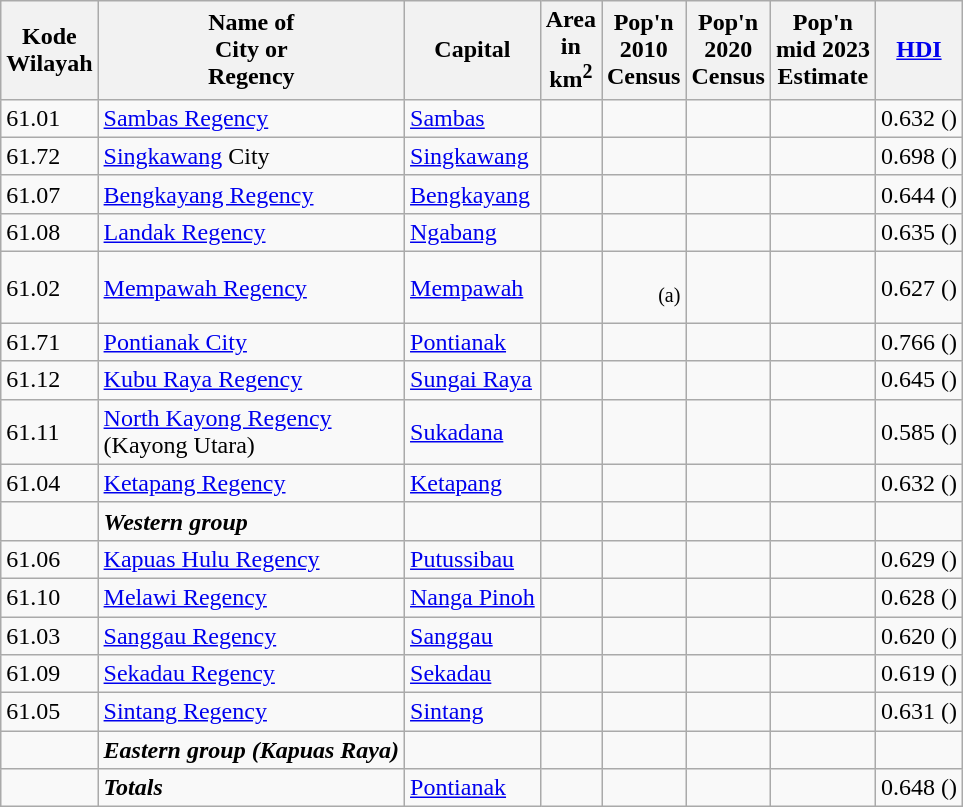<table class="wikitable sortable" style="margin-bottom: 0;">
<tr>
<th>Kode <br>Wilayah</th>
<th>Name of<br>City or <br>Regency</th>
<th>Capital</th>
<th>Area<br>in<br>km<sup>2</sup></th>
<th>Pop'n <br> 2010<br>Census</th>
<th>Pop'n <br> 2020<br>Census</th>
<th>Pop'n <br>mid 2023<br>Estimate</th>
<th><a href='#'>HDI</a><br></th>
</tr>
<tr>
<td>61.01</td>
<td><a href='#'>Sambas Regency</a></td>
<td><a href='#'>Sambas</a></td>
<td align="right"></td>
<td align="right"></td>
<td align="right"></td>
<td align="right"></td>
<td>0.632 ()</td>
</tr>
<tr>
<td>61.72</td>
<td><a href='#'>Singkawang</a> City</td>
<td><a href='#'>Singkawang</a></td>
<td align="right"></td>
<td align="right"></td>
<td align="right"></td>
<td align="right"></td>
<td>0.698 ()</td>
</tr>
<tr>
<td>61.07</td>
<td><a href='#'>Bengkayang Regency</a></td>
<td><a href='#'>Bengkayang</a></td>
<td align="right"></td>
<td align="right"></td>
<td align="right"></td>
<td align="right"></td>
<td>0.644 ()</td>
</tr>
<tr>
<td>61.08</td>
<td><a href='#'>Landak Regency</a></td>
<td><a href='#'>Ngabang</a></td>
<td align="right"></td>
<td align="right"></td>
<td align="right"></td>
<td align="right"></td>
<td>0.635 ()</td>
</tr>
<tr>
<td>61.02</td>
<td><a href='#'>Mempawah Regency</a></td>
<td><a href='#'>Mempawah</a></td>
<td align="right"></td>
<td align="right"> <br><sup>(a)</sup></td>
<td align="right"></td>
<td align="right"></td>
<td>0.627 ()</td>
</tr>
<tr>
<td>61.71</td>
<td><a href='#'>Pontianak City</a></td>
<td><a href='#'>Pontianak</a></td>
<td align="right"></td>
<td align="right"></td>
<td align="right"></td>
<td align="right"></td>
<td>0.766 ()</td>
</tr>
<tr>
<td>61.12</td>
<td><a href='#'>Kubu Raya Regency</a></td>
<td><a href='#'>Sungai Raya</a></td>
<td align="right"></td>
<td align="right"></td>
<td align="right"></td>
<td align="right"></td>
<td>0.645 ()</td>
</tr>
<tr>
<td>61.11</td>
<td><a href='#'>North Kayong Regency</a><br> (Kayong Utara)</td>
<td><a href='#'>Sukadana</a></td>
<td align="right"></td>
<td align="right"></td>
<td align="right"></td>
<td align="right"></td>
<td>0.585 ()</td>
</tr>
<tr>
<td>61.04</td>
<td><a href='#'>Ketapang Regency</a></td>
<td><a href='#'>Ketapang</a></td>
<td align="right"></td>
<td align="right"></td>
<td align="right"></td>
<td align="right"></td>
<td>0.632 ()</td>
</tr>
<tr>
<td></td>
<td><strong><em>Western group</em></strong></td>
<td></td>
<td align="right"><em></em></td>
<td align="right"><em></em></td>
<td align="right"><em></em></td>
<td align="right"><em></em></td>
<td></td>
</tr>
<tr>
<td>61.06</td>
<td><a href='#'>Kapuas Hulu Regency</a></td>
<td><a href='#'>Putussibau</a></td>
<td align="right"></td>
<td align="right"></td>
<td align="right"></td>
<td align="right"></td>
<td>0.629 ()</td>
</tr>
<tr>
<td>61.10</td>
<td><a href='#'>Melawi Regency</a></td>
<td><a href='#'>Nanga Pinoh</a></td>
<td align="right"></td>
<td align="right"></td>
<td align="right"></td>
<td align="right"></td>
<td>0.628 ()</td>
</tr>
<tr>
<td>61.03</td>
<td><a href='#'>Sanggau Regency</a></td>
<td><a href='#'>Sanggau</a></td>
<td align="right"></td>
<td align="right"></td>
<td align="right"></td>
<td align="right"></td>
<td>0.620 ()</td>
</tr>
<tr>
<td>61.09</td>
<td><a href='#'>Sekadau Regency</a></td>
<td><a href='#'>Sekadau</a></td>
<td align="right"></td>
<td align="right"></td>
<td align="right"></td>
<td align="right"></td>
<td>0.619 ()</td>
</tr>
<tr>
<td>61.05</td>
<td><a href='#'>Sintang Regency</a></td>
<td><a href='#'>Sintang</a></td>
<td align="right"></td>
<td align="right"></td>
<td align="right"></td>
<td align="right"></td>
<td>0.631 ()</td>
</tr>
<tr>
<td></td>
<td><strong><em>Eastern group (Kapuas Raya)</em></strong></td>
<td></td>
<td align="right"><em></em></td>
<td align="right"><em></em></td>
<td align="right"><em></em></td>
<td align="right"><em></em></td>
<td></td>
</tr>
<tr>
<td></td>
<td><strong><em>Totals</em></strong></td>
<td><a href='#'>Pontianak</a></td>
<td align="right"><em></em></td>
<td align="right"><em></em></td>
<td align="right"><em></em></td>
<td align="right"><em></em></td>
<td>0.648 ()</td>
</tr>
</table>
